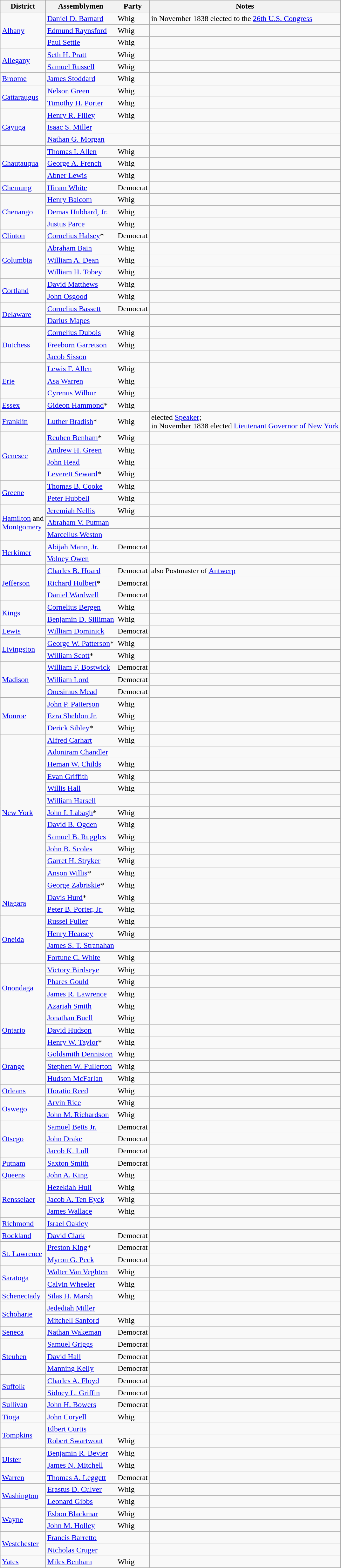<table class=wikitable>
<tr>
<th>District</th>
<th>Assemblymen</th>
<th>Party</th>
<th>Notes</th>
</tr>
<tr>
<td rowspan="3"><a href='#'>Albany</a></td>
<td><a href='#'>Daniel D. Barnard</a></td>
<td>Whig</td>
<td>in November 1838 elected to the <a href='#'>26th U.S. Congress</a></td>
</tr>
<tr>
<td><a href='#'>Edmund Raynsford</a></td>
<td>Whig</td>
<td></td>
</tr>
<tr>
<td><a href='#'>Paul Settle</a></td>
<td>Whig</td>
<td></td>
</tr>
<tr>
<td rowspan="2"><a href='#'>Allegany</a></td>
<td><a href='#'>Seth H. Pratt</a></td>
<td>Whig</td>
<td></td>
</tr>
<tr>
<td><a href='#'>Samuel Russell</a></td>
<td>Whig</td>
<td></td>
</tr>
<tr>
<td><a href='#'>Broome</a></td>
<td><a href='#'>James Stoddard</a></td>
<td>Whig</td>
<td></td>
</tr>
<tr>
<td rowspan="2"><a href='#'>Cattaraugus</a></td>
<td><a href='#'>Nelson Green</a></td>
<td>Whig</td>
<td></td>
</tr>
<tr>
<td><a href='#'>Timothy H. Porter</a></td>
<td>Whig</td>
<td></td>
</tr>
<tr>
<td rowspan="3"><a href='#'>Cayuga</a></td>
<td><a href='#'>Henry R. Filley</a></td>
<td>Whig</td>
<td></td>
</tr>
<tr>
<td><a href='#'>Isaac S. Miller</a></td>
<td></td>
<td></td>
</tr>
<tr>
<td><a href='#'>Nathan G. Morgan</a></td>
<td></td>
<td></td>
</tr>
<tr>
<td rowspan="3"><a href='#'>Chautauqua</a></td>
<td><a href='#'>Thomas I. Allen</a></td>
<td>Whig</td>
<td></td>
</tr>
<tr>
<td><a href='#'>George A. French</a></td>
<td>Whig</td>
<td></td>
</tr>
<tr>
<td><a href='#'>Abner Lewis</a></td>
<td>Whig</td>
<td></td>
</tr>
<tr>
<td><a href='#'>Chemung</a></td>
<td><a href='#'>Hiram White</a></td>
<td>Democrat</td>
<td></td>
</tr>
<tr>
<td rowspan="3"><a href='#'>Chenango</a></td>
<td><a href='#'>Henry Balcom</a></td>
<td>Whig</td>
<td></td>
</tr>
<tr>
<td><a href='#'>Demas Hubbard, Jr.</a></td>
<td>Whig</td>
<td></td>
</tr>
<tr>
<td><a href='#'>Justus Parce</a></td>
<td>Whig</td>
<td></td>
</tr>
<tr>
<td><a href='#'>Clinton</a></td>
<td><a href='#'>Cornelius Halsey</a>*</td>
<td>Democrat</td>
<td></td>
</tr>
<tr>
<td rowspan="3"><a href='#'>Columbia</a></td>
<td><a href='#'>Abraham Bain</a></td>
<td>Whig</td>
<td></td>
</tr>
<tr>
<td><a href='#'>William A. Dean</a></td>
<td>Whig</td>
<td></td>
</tr>
<tr>
<td><a href='#'>William H. Tobey</a></td>
<td>Whig</td>
<td></td>
</tr>
<tr>
<td rowspan="2"><a href='#'>Cortland</a></td>
<td><a href='#'>David Matthews</a></td>
<td>Whig</td>
<td></td>
</tr>
<tr>
<td><a href='#'>John Osgood</a></td>
<td>Whig</td>
<td></td>
</tr>
<tr>
<td rowspan="2"><a href='#'>Delaware</a></td>
<td><a href='#'>Cornelius Bassett</a></td>
<td>Democrat</td>
<td></td>
</tr>
<tr>
<td><a href='#'>Darius Mapes</a></td>
<td></td>
<td></td>
</tr>
<tr>
<td rowspan="3"><a href='#'>Dutchess</a></td>
<td><a href='#'>Cornelius Dubois</a></td>
<td>Whig</td>
<td></td>
</tr>
<tr>
<td><a href='#'>Freeborn Garretson</a></td>
<td>Whig</td>
<td></td>
</tr>
<tr>
<td><a href='#'>Jacob Sisson</a></td>
<td></td>
<td></td>
</tr>
<tr>
<td rowspan="3"><a href='#'>Erie</a></td>
<td><a href='#'>Lewis F. Allen</a></td>
<td>Whig</td>
<td></td>
</tr>
<tr>
<td><a href='#'>Asa Warren</a></td>
<td>Whig</td>
<td></td>
</tr>
<tr>
<td><a href='#'>Cyrenus Wilbur</a></td>
<td>Whig</td>
<td></td>
</tr>
<tr>
<td><a href='#'>Essex</a></td>
<td><a href='#'>Gideon Hammond</a>*</td>
<td>Whig</td>
<td></td>
</tr>
<tr>
<td><a href='#'>Franklin</a></td>
<td><a href='#'>Luther Bradish</a>*</td>
<td>Whig</td>
<td>elected <a href='#'>Speaker</a>; <br>in November 1838 elected <a href='#'>Lieutenant Governor of New York</a></td>
</tr>
<tr>
<td rowspan="4"><a href='#'>Genesee</a></td>
<td><a href='#'>Reuben Benham</a>*</td>
<td>Whig</td>
<td></td>
</tr>
<tr>
<td><a href='#'>Andrew H. Green</a></td>
<td>Whig</td>
<td></td>
</tr>
<tr>
<td><a href='#'>John Head</a></td>
<td>Whig</td>
<td></td>
</tr>
<tr>
<td><a href='#'>Leverett Seward</a>*</td>
<td>Whig</td>
<td></td>
</tr>
<tr>
<td rowspan="2"><a href='#'>Greene</a></td>
<td><a href='#'>Thomas B. Cooke</a></td>
<td>Whig</td>
<td></td>
</tr>
<tr>
<td><a href='#'>Peter Hubbell</a></td>
<td>Whig</td>
<td></td>
</tr>
<tr>
<td rowspan="3"><a href='#'>Hamilton</a> and <br><a href='#'>Montgomery</a></td>
<td><a href='#'>Jeremiah Nellis</a></td>
<td>Whig</td>
<td></td>
</tr>
<tr>
<td><a href='#'>Abraham V. Putman</a></td>
<td></td>
<td></td>
</tr>
<tr>
<td><a href='#'>Marcellus Weston</a></td>
<td></td>
<td></td>
</tr>
<tr>
<td rowspan="2"><a href='#'>Herkimer</a></td>
<td><a href='#'>Abijah Mann, Jr.</a></td>
<td>Democrat</td>
<td></td>
</tr>
<tr>
<td><a href='#'>Volney Owen</a></td>
<td></td>
<td></td>
</tr>
<tr>
<td rowspan="3"><a href='#'>Jefferson</a></td>
<td><a href='#'>Charles B. Hoard</a></td>
<td>Democrat</td>
<td>also Postmaster of <a href='#'>Antwerp</a></td>
</tr>
<tr>
<td><a href='#'>Richard Hulbert</a>*</td>
<td>Democrat</td>
<td></td>
</tr>
<tr>
<td><a href='#'>Daniel Wardwell</a></td>
<td>Democrat</td>
<td></td>
</tr>
<tr>
<td rowspan="2"><a href='#'>Kings</a></td>
<td><a href='#'>Cornelius Bergen</a></td>
<td>Whig</td>
<td></td>
</tr>
<tr>
<td><a href='#'>Benjamin D. Silliman</a></td>
<td>Whig</td>
<td></td>
</tr>
<tr>
<td><a href='#'>Lewis</a></td>
<td><a href='#'>William Dominick</a></td>
<td>Democrat</td>
<td></td>
</tr>
<tr>
<td rowspan="2"><a href='#'>Livingston</a></td>
<td><a href='#'>George W. Patterson</a>*</td>
<td>Whig</td>
<td></td>
</tr>
<tr>
<td><a href='#'>William Scott</a>*</td>
<td>Whig</td>
<td></td>
</tr>
<tr>
<td rowspan="3"><a href='#'>Madison</a></td>
<td><a href='#'>William F. Bostwick</a></td>
<td>Democrat</td>
<td></td>
</tr>
<tr>
<td><a href='#'>William Lord</a></td>
<td>Democrat</td>
<td></td>
</tr>
<tr>
<td><a href='#'>Onesimus Mead</a></td>
<td>Democrat</td>
<td></td>
</tr>
<tr>
<td rowspan="3"><a href='#'>Monroe</a></td>
<td><a href='#'>John P. Patterson</a></td>
<td>Whig</td>
<td></td>
</tr>
<tr>
<td><a href='#'>Ezra Sheldon Jr.</a></td>
<td>Whig</td>
<td></td>
</tr>
<tr>
<td><a href='#'>Derick Sibley</a>*</td>
<td>Whig</td>
<td></td>
</tr>
<tr>
<td rowspan="13"><a href='#'>New York</a></td>
<td><a href='#'>Alfred Carhart</a></td>
<td>Whig</td>
<td></td>
</tr>
<tr>
<td><a href='#'>Adoniram Chandler</a></td>
<td></td>
<td></td>
</tr>
<tr>
<td><a href='#'>Heman W. Childs</a></td>
<td>Whig</td>
<td></td>
</tr>
<tr>
<td><a href='#'>Evan Griffith</a></td>
<td>Whig</td>
<td></td>
</tr>
<tr>
<td><a href='#'>Willis Hall</a></td>
<td>Whig</td>
<td></td>
</tr>
<tr>
<td><a href='#'>William Harsell</a></td>
<td></td>
<td></td>
</tr>
<tr>
<td><a href='#'>John I. Labagh</a>*</td>
<td>Whig</td>
<td></td>
</tr>
<tr>
<td><a href='#'>David B. Ogden</a></td>
<td>Whig</td>
<td></td>
</tr>
<tr>
<td><a href='#'>Samuel B. Ruggles</a></td>
<td>Whig</td>
<td></td>
</tr>
<tr>
<td><a href='#'>John B. Scoles</a></td>
<td>Whig</td>
<td></td>
</tr>
<tr>
<td><a href='#'>Garret H. Stryker</a></td>
<td>Whig</td>
<td></td>
</tr>
<tr>
<td><a href='#'>Anson Willis</a>*</td>
<td>Whig</td>
<td></td>
</tr>
<tr>
<td><a href='#'>George Zabriskie</a>*</td>
<td>Whig</td>
<td></td>
</tr>
<tr>
<td rowspan="2"><a href='#'>Niagara</a></td>
<td><a href='#'>Davis Hurd</a>*</td>
<td>Whig</td>
<td></td>
</tr>
<tr>
<td><a href='#'>Peter B. Porter, Jr.</a></td>
<td>Whig</td>
<td></td>
</tr>
<tr>
<td rowspan="4"><a href='#'>Oneida</a></td>
<td><a href='#'>Russel Fuller</a></td>
<td>Whig</td>
<td></td>
</tr>
<tr>
<td><a href='#'>Henry Hearsey</a></td>
<td>Whig</td>
<td></td>
</tr>
<tr>
<td><a href='#'>James S. T. Stranahan</a></td>
<td></td>
<td></td>
</tr>
<tr>
<td><a href='#'>Fortune C. White</a></td>
<td>Whig</td>
<td></td>
</tr>
<tr>
<td rowspan="4"><a href='#'>Onondaga</a></td>
<td><a href='#'>Victory Birdseye</a></td>
<td>Whig</td>
<td></td>
</tr>
<tr>
<td><a href='#'>Phares Gould</a></td>
<td>Whig</td>
<td></td>
</tr>
<tr>
<td><a href='#'>James R. Lawrence</a></td>
<td>Whig</td>
<td></td>
</tr>
<tr>
<td><a href='#'>Azariah Smith</a></td>
<td>Whig</td>
<td></td>
</tr>
<tr>
<td rowspan="3"><a href='#'>Ontario</a></td>
<td><a href='#'>Jonathan Buell</a></td>
<td>Whig</td>
<td></td>
</tr>
<tr>
<td><a href='#'>David Hudson</a></td>
<td>Whig</td>
<td></td>
</tr>
<tr>
<td><a href='#'>Henry W. Taylor</a>*</td>
<td>Whig</td>
<td></td>
</tr>
<tr>
<td rowspan="3"><a href='#'>Orange</a></td>
<td><a href='#'>Goldsmith Denniston</a></td>
<td>Whig</td>
<td></td>
</tr>
<tr>
<td><a href='#'>Stephen W. Fullerton</a></td>
<td>Whig</td>
<td></td>
</tr>
<tr>
<td><a href='#'>Hudson McFarlan</a></td>
<td>Whig</td>
<td></td>
</tr>
<tr>
<td><a href='#'>Orleans</a></td>
<td><a href='#'>Horatio Reed</a></td>
<td>Whig</td>
<td></td>
</tr>
<tr>
<td rowspan="2"><a href='#'>Oswego</a></td>
<td><a href='#'>Arvin Rice</a></td>
<td>Whig</td>
<td></td>
</tr>
<tr>
<td><a href='#'>John M. Richardson</a></td>
<td>Whig</td>
<td></td>
</tr>
<tr>
<td rowspan="3"><a href='#'>Otsego</a></td>
<td><a href='#'>Samuel Betts Jr.</a></td>
<td>Democrat</td>
<td></td>
</tr>
<tr>
<td><a href='#'>John Drake</a></td>
<td>Democrat</td>
<td></td>
</tr>
<tr>
<td><a href='#'>Jacob K. Lull</a></td>
<td>Democrat</td>
<td></td>
</tr>
<tr>
<td><a href='#'>Putnam</a></td>
<td><a href='#'>Saxton Smith</a></td>
<td>Democrat</td>
<td></td>
</tr>
<tr>
<td><a href='#'>Queens</a></td>
<td><a href='#'>John A. King</a></td>
<td>Whig</td>
<td></td>
</tr>
<tr>
<td rowspan="3"><a href='#'>Rensselaer</a></td>
<td><a href='#'>Hezekiah Hull</a></td>
<td>Whig</td>
<td></td>
</tr>
<tr>
<td><a href='#'>Jacob A. Ten Eyck</a></td>
<td>Whig</td>
<td></td>
</tr>
<tr>
<td><a href='#'>James Wallace</a></td>
<td>Whig</td>
<td></td>
</tr>
<tr>
<td><a href='#'>Richmond</a></td>
<td><a href='#'>Israel Oakley</a></td>
<td></td>
<td></td>
</tr>
<tr>
<td><a href='#'>Rockland</a></td>
<td><a href='#'>David Clark</a></td>
<td>Democrat</td>
<td></td>
</tr>
<tr>
<td rowspan="2"><a href='#'>St. Lawrence</a></td>
<td><a href='#'>Preston King</a>*</td>
<td>Democrat</td>
<td></td>
</tr>
<tr>
<td><a href='#'>Myron G. Peck</a></td>
<td>Democrat</td>
<td></td>
</tr>
<tr>
<td rowspan="2"><a href='#'>Saratoga</a></td>
<td><a href='#'>Walter Van Veghten</a></td>
<td>Whig</td>
<td></td>
</tr>
<tr>
<td><a href='#'>Calvin Wheeler</a></td>
<td>Whig</td>
<td></td>
</tr>
<tr>
<td><a href='#'>Schenectady</a></td>
<td><a href='#'>Silas H. Marsh</a></td>
<td>Whig</td>
<td></td>
</tr>
<tr>
<td rowspan="2"><a href='#'>Schoharie</a></td>
<td><a href='#'>Jedediah Miller</a></td>
<td></td>
<td></td>
</tr>
<tr>
<td><a href='#'>Mitchell Sanford</a></td>
<td>Whig</td>
<td></td>
</tr>
<tr>
<td><a href='#'>Seneca</a></td>
<td><a href='#'>Nathan Wakeman</a></td>
<td>Democrat</td>
<td></td>
</tr>
<tr>
<td rowspan="3"><a href='#'>Steuben</a></td>
<td><a href='#'>Samuel Griggs</a></td>
<td>Democrat</td>
<td></td>
</tr>
<tr>
<td><a href='#'>David Hall</a></td>
<td>Democrat</td>
<td></td>
</tr>
<tr>
<td><a href='#'>Manning Kelly</a></td>
<td>Democrat</td>
<td></td>
</tr>
<tr>
<td rowspan="2"><a href='#'>Suffolk</a></td>
<td><a href='#'>Charles A. Floyd</a></td>
<td>Democrat</td>
<td></td>
</tr>
<tr>
<td><a href='#'>Sidney L. Griffin</a></td>
<td>Democrat</td>
<td></td>
</tr>
<tr>
<td><a href='#'>Sullivan</a></td>
<td><a href='#'>John H. Bowers</a></td>
<td>Democrat</td>
<td></td>
</tr>
<tr>
<td><a href='#'>Tioga</a></td>
<td><a href='#'>John Coryell</a></td>
<td>Whig</td>
<td></td>
</tr>
<tr>
<td rowspan="2"><a href='#'>Tompkins</a></td>
<td><a href='#'>Elbert Curtis</a></td>
<td></td>
<td></td>
</tr>
<tr>
<td><a href='#'>Robert Swartwout</a></td>
<td>Whig</td>
<td></td>
</tr>
<tr>
<td rowspan="2"><a href='#'>Ulster</a></td>
<td><a href='#'>Benjamin R. Bevier</a></td>
<td>Whig</td>
<td></td>
</tr>
<tr>
<td><a href='#'>James N. Mitchell</a></td>
<td>Whig</td>
<td></td>
</tr>
<tr>
<td><a href='#'>Warren</a></td>
<td><a href='#'>Thomas A. Leggett</a></td>
<td>Democrat</td>
<td></td>
</tr>
<tr>
<td rowspan="2"><a href='#'>Washington</a></td>
<td><a href='#'>Erastus D. Culver</a></td>
<td>Whig</td>
<td></td>
</tr>
<tr>
<td><a href='#'>Leonard Gibbs</a></td>
<td>Whig</td>
<td></td>
</tr>
<tr>
<td rowspan="2"><a href='#'>Wayne</a></td>
<td><a href='#'>Esbon Blackmar</a></td>
<td>Whig</td>
<td></td>
</tr>
<tr>
<td><a href='#'>John M. Holley</a></td>
<td>Whig</td>
<td></td>
</tr>
<tr>
<td rowspan="2"><a href='#'>Westchester</a></td>
<td><a href='#'>Francis Barretto</a></td>
<td></td>
<td></td>
</tr>
<tr>
<td><a href='#'>Nicholas Cruger</a></td>
<td></td>
<td></td>
</tr>
<tr>
<td><a href='#'>Yates</a></td>
<td><a href='#'>Miles Benham</a></td>
<td>Whig</td>
<td></td>
</tr>
<tr>
</tr>
</table>
